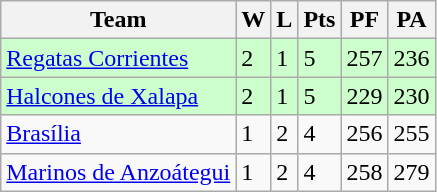<table class="wikitable">
<tr>
<th>Team</th>
<th>W</th>
<th>L</th>
<th>Pts</th>
<th>PF</th>
<th>PA</th>
</tr>
<tr bgcolor="ccffcc">
<td> <a href='#'>Regatas Corrientes</a></td>
<td>2</td>
<td>1</td>
<td>5</td>
<td>257</td>
<td>236</td>
</tr>
<tr bgcolor="ccffcc">
<td> <a href='#'>Halcones de Xalapa</a></td>
<td>2</td>
<td>1</td>
<td>5</td>
<td>229</td>
<td>230</td>
</tr>
<tr>
<td> <a href='#'>Brasília</a></td>
<td>1</td>
<td>2</td>
<td>4</td>
<td>256</td>
<td>255</td>
</tr>
<tr>
<td> <a href='#'>Marinos de Anzoátegui</a></td>
<td>1</td>
<td>2</td>
<td>4</td>
<td>258</td>
<td>279</td>
</tr>
</table>
